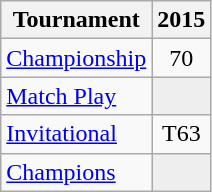<table class="wikitable" style="text-align:center;">
<tr>
<th>Tournament</th>
<th>2015</th>
</tr>
<tr>
<td align="left"><a href='#'>Championship</a></td>
<td>70</td>
</tr>
<tr>
<td align="left"><a href='#'>Match Play</a></td>
<td style="background:#eeeeee;"></td>
</tr>
<tr>
<td align="left"><a href='#'>Invitational</a></td>
<td>T63</td>
</tr>
<tr>
<td align="left"><a href='#'>Champions</a></td>
<td style="background:#eeeeee;"></td>
</tr>
</table>
